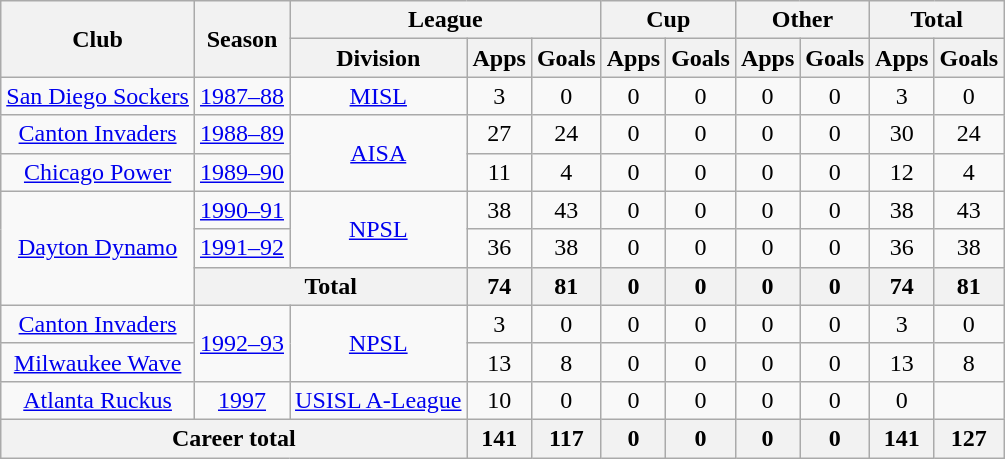<table class="wikitable" style="text-align: center">
<tr>
<th rowspan="2">Club</th>
<th rowspan="2">Season</th>
<th colspan="3">League</th>
<th colspan="2">Cup</th>
<th colspan="2">Other</th>
<th colspan="2">Total</th>
</tr>
<tr>
<th>Division</th>
<th>Apps</th>
<th>Goals</th>
<th>Apps</th>
<th>Goals</th>
<th>Apps</th>
<th>Goals</th>
<th>Apps</th>
<th>Goals</th>
</tr>
<tr>
<td><a href='#'>San Diego Sockers</a></td>
<td><a href='#'>1987–88</a></td>
<td><a href='#'>MISL</a></td>
<td>3</td>
<td>0</td>
<td>0</td>
<td>0</td>
<td>0</td>
<td>0</td>
<td>3</td>
<td>0</td>
</tr>
<tr>
<td><a href='#'>Canton Invaders</a></td>
<td><a href='#'>1988–89</a></td>
<td rowspan="2"><a href='#'>AISA</a></td>
<td>27</td>
<td>24</td>
<td>0</td>
<td>0</td>
<td>0</td>
<td>0</td>
<td>30</td>
<td>24</td>
</tr>
<tr>
<td><a href='#'>Chicago Power</a></td>
<td><a href='#'>1989–90</a></td>
<td>11</td>
<td>4</td>
<td>0</td>
<td>0</td>
<td>0</td>
<td>0</td>
<td>12</td>
<td>4</td>
</tr>
<tr>
<td rowspan="3"><a href='#'>Dayton Dynamo</a></td>
<td><a href='#'>1990–91</a></td>
<td rowspan="2"><a href='#'>NPSL</a></td>
<td>38</td>
<td>43</td>
<td>0</td>
<td>0</td>
<td>0</td>
<td>0</td>
<td>38</td>
<td>43</td>
</tr>
<tr>
<td><a href='#'>1991–92</a></td>
<td>36</td>
<td>38</td>
<td>0</td>
<td>0</td>
<td>0</td>
<td>0</td>
<td>36</td>
<td>38</td>
</tr>
<tr>
<th colspan="2"><strong>Total</strong></th>
<th>74</th>
<th>81</th>
<th>0</th>
<th>0</th>
<th>0</th>
<th>0</th>
<th>74</th>
<th>81</th>
</tr>
<tr>
<td><a href='#'>Canton Invaders</a></td>
<td rowspan="2"><a href='#'>1992–93</a></td>
<td rowspan="2"><a href='#'>NPSL</a></td>
<td>3</td>
<td>0</td>
<td>0</td>
<td>0</td>
<td>0</td>
<td>0</td>
<td>3</td>
<td>0</td>
</tr>
<tr>
<td><a href='#'>Milwaukee Wave</a></td>
<td>13</td>
<td>8</td>
<td>0</td>
<td>0</td>
<td>0</td>
<td>0</td>
<td>13</td>
<td>8</td>
</tr>
<tr>
<td><a href='#'>Atlanta Ruckus</a></td>
<td><a href='#'>1997</a></td>
<td><a href='#'>USISL A-League</a></td>
<td>10</td>
<td>0</td>
<td>0</td>
<td>0</td>
<td>0</td>
<td>0</td>
<td 11>0</td>
</tr>
<tr>
<th colspan="3"><strong>Career total</strong></th>
<th>141</th>
<th>117</th>
<th>0</th>
<th>0</th>
<th>0</th>
<th>0</th>
<th>141</th>
<th>127</th>
</tr>
</table>
